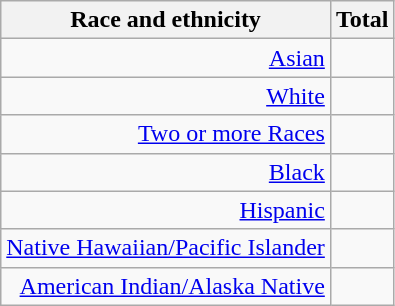<table class="wikitable sortable collapsible floatright"; style="text-align:right">
<tr>
<th>Race and ethnicity</th>
<th colspan="2" data-sort-type=number>Total</th>
</tr>
<tr>
<td><a href='#'>Asian</a></td>
<td align=right></td>
</tr>
<tr>
<td><a href='#'>White</a></td>
<td align=right></td>
</tr>
<tr>
<td><a href='#'>Two or more Races</a></td>
<td align=right></td>
</tr>
<tr>
<td><a href='#'>Black</a></td>
<td align=right></td>
</tr>
<tr>
<td><a href='#'>Hispanic</a></td>
<td align=right></td>
</tr>
<tr>
<td><a href='#'>Native Hawaiian/Pacific Islander</a></td>
<td align=right></td>
</tr>
<tr>
<td><a href='#'>American Indian/Alaska Native</a></td>
<td align=right></td>
</tr>
</table>
